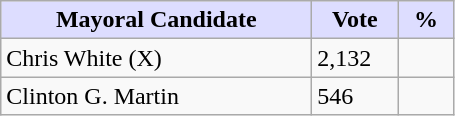<table class="wikitable">
<tr>
<th style="background:#ddf; width:200px;">Mayoral Candidate </th>
<th style="background:#ddf; width:50px;">Vote</th>
<th style="background:#ddf; width:30px;">%</th>
</tr>
<tr>
<td>Chris White (X)</td>
<td>2,132</td>
<td></td>
</tr>
<tr>
<td>Clinton G. Martin</td>
<td>546</td>
<td></td>
</tr>
</table>
